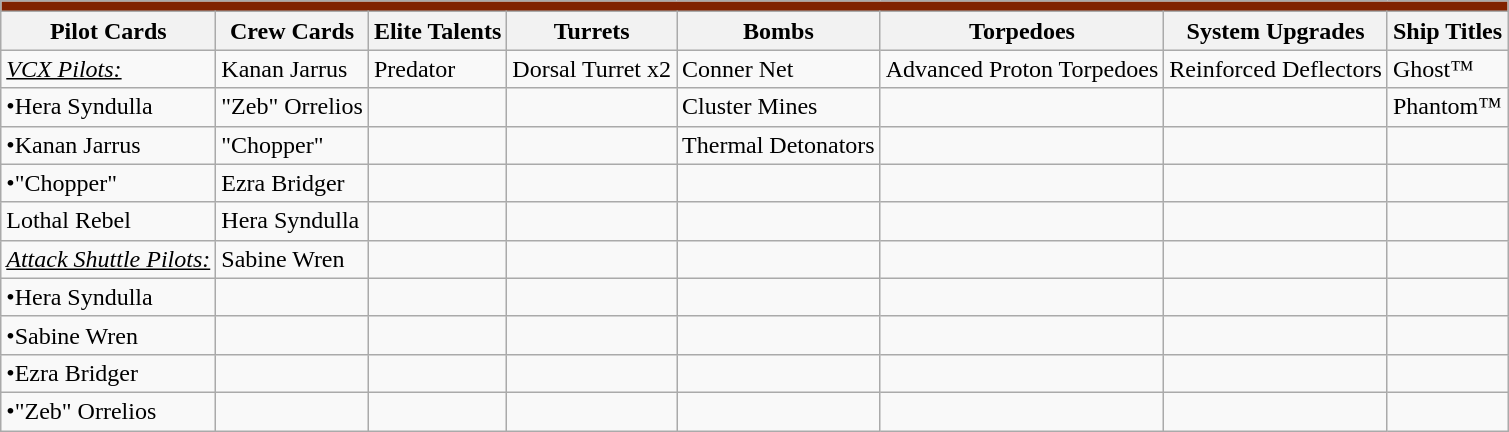<table class="wikitable">
<tr style="background:#802200;">
<td colspan="8"></td>
</tr>
<tr style="background:#f0f0f0;">
<th>Pilot Cards</th>
<th>Crew Cards</th>
<th>Elite Talents</th>
<th>Turrets</th>
<th>Bombs</th>
<th>Torpedoes</th>
<th>System Upgrades</th>
<th>Ship Titles</th>
</tr>
<tr>
<td><em><u>VCX Pilots:</u></em></td>
<td>Kanan Jarrus</td>
<td>Predator</td>
<td>Dorsal Turret x2</td>
<td>Conner Net</td>
<td>Advanced Proton Torpedoes</td>
<td>Reinforced Deflectors</td>
<td>Ghost™</td>
</tr>
<tr>
<td>•Hera Syndulla</td>
<td>"Zeb" Orrelios</td>
<td></td>
<td></td>
<td>Cluster Mines</td>
<td></td>
<td></td>
<td>Phantom™</td>
</tr>
<tr>
<td>•Kanan Jarrus</td>
<td>"Chopper"</td>
<td></td>
<td></td>
<td>Thermal Detonators</td>
<td></td>
<td></td>
<td></td>
</tr>
<tr>
<td>•"Chopper"</td>
<td>Ezra Bridger</td>
<td></td>
<td></td>
<td></td>
<td></td>
<td></td>
<td></td>
</tr>
<tr>
<td>Lothal Rebel</td>
<td>Hera Syndulla</td>
<td></td>
<td></td>
<td></td>
<td></td>
<td></td>
<td></td>
</tr>
<tr>
<td><em><u>Attack Shuttle Pilots:</u></em></td>
<td>Sabine Wren</td>
<td></td>
<td></td>
<td></td>
<td></td>
<td></td>
<td></td>
</tr>
<tr>
<td>•Hera Syndulla</td>
<td></td>
<td></td>
<td></td>
<td></td>
<td></td>
<td></td>
<td></td>
</tr>
<tr>
<td>•Sabine Wren</td>
<td></td>
<td></td>
<td></td>
<td></td>
<td></td>
<td></td>
<td></td>
</tr>
<tr>
<td>•Ezra Bridger</td>
<td></td>
<td></td>
<td></td>
<td></td>
<td></td>
<td></td>
<td></td>
</tr>
<tr>
<td>•"Zeb" Orrelios</td>
<td></td>
<td></td>
<td></td>
<td></td>
<td></td>
<td></td>
<td></td>
</tr>
</table>
